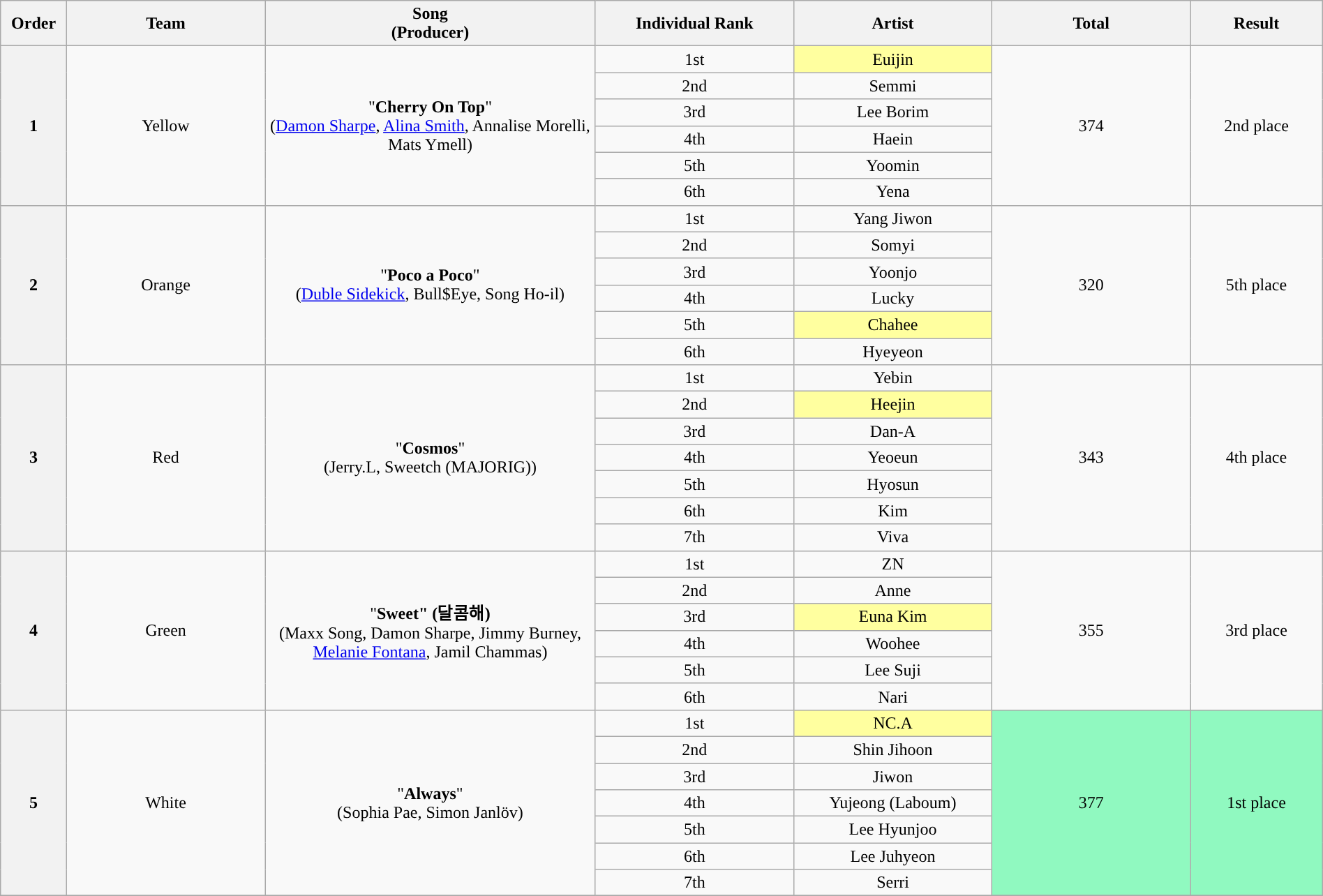<table class="wikitable sortable" style="text-align:center; width:100%;">
<tr>
<th style="width:5%;">Order</th>
<th style="width:15%;">Team</th>
<th style="width:25%;">Song<br>(Producer)</th>
<th style="width:15%;">Individual Rank</th>
<th style="width:15%;">Artist</th>
<th style="width:15%;">Total</th>
<th style="width:10%;">Result</th>
</tr>
<tr>
<th rowspan="6">1</th>
<td rowspan="6">Yellow</td>
<td rowspan="6">"<strong>Cherry On Top</strong>"<br>(<a href='#'>Damon Sharpe</a>, <a href='#'>Alina Smith</a>, Annalise Morelli, Mats Ymell)</td>
<td>1st</td>
<td style=background:#FFFF9F;>Euijin</td>
<td rowspan="6">374</td>
<td rowspan="6">2nd place</td>
</tr>
<tr>
<td>2nd</td>
<td>Semmi</td>
</tr>
<tr>
<td>3rd</td>
<td>Lee Borim</td>
</tr>
<tr>
<td>4th</td>
<td>Haein</td>
</tr>
<tr>
<td>5th</td>
<td>Yoomin</td>
</tr>
<tr>
<td>6th</td>
<td>Yena</td>
</tr>
<tr>
<th rowspan="6">2</th>
<td rowspan="6">Orange</td>
<td rowspan="6">"<strong>Poco a Poco</strong>"<br>(<a href='#'>Duble Sidekick</a>, Bull$Eye, Song Ho-il)</td>
<td>1st</td>
<td>Yang Jiwon</td>
<td rowspan="6">320</td>
<td rowspan="6">5th place</td>
</tr>
<tr>
<td>2nd</td>
<td>Somyi</td>
</tr>
<tr>
<td>3rd</td>
<td>Yoonjo</td>
</tr>
<tr>
<td>4th</td>
<td>Lucky</td>
</tr>
<tr>
<td>5th</td>
<td style=background:#FFFF9F;>Chahee</td>
</tr>
<tr>
<td>6th</td>
<td>Hyeyeon</td>
</tr>
<tr>
<th rowspan="7">3</th>
<td rowspan="7">Red</td>
<td rowspan="7">"<strong>Cosmos</strong>"<br>(Jerry.L, Sweetch (MAJORIG))</td>
<td>1st</td>
<td>Yebin</td>
<td rowspan="7">343</td>
<td rowspan="7">4th place</td>
</tr>
<tr>
<td>2nd</td>
<td style=background:#FFFF9F;>Heejin</td>
</tr>
<tr>
<td>3rd</td>
<td>Dan-A</td>
</tr>
<tr>
<td>4th</td>
<td>Yeoeun</td>
</tr>
<tr>
<td>5th</td>
<td>Hyosun</td>
</tr>
<tr>
<td>6th</td>
<td>Kim</td>
</tr>
<tr>
<td>7th</td>
<td>Viva</td>
</tr>
<tr>
<th rowspan="6">4</th>
<td rowspan="6">Green</td>
<td rowspan="6">"<strong>Sweet" (달콤해)</strong> <br>(Maxx Song, Damon Sharpe, Jimmy Burney, <a href='#'>Melanie Fontana</a>, Jamil Chammas)</td>
<td>1st</td>
<td>ZN</td>
<td rowspan="6">355</td>
<td rowspan="6">3rd place</td>
</tr>
<tr>
<td>2nd</td>
<td>Anne</td>
</tr>
<tr>
<td>3rd</td>
<td style=background:#FFFF9F;>Euna Kim</td>
</tr>
<tr>
<td>4th</td>
<td>Woohee</td>
</tr>
<tr>
<td>5th</td>
<td>Lee Suji</td>
</tr>
<tr>
<td>6th</td>
<td>Nari</td>
</tr>
<tr>
<th rowspan="7">5</th>
<td rowspan="7">White</td>
<td rowspan="7">"<strong>Always</strong>"<br>(Sophia Pae, Simon Janlöv)</td>
<td>1st</td>
<td style=background:#FFFF9F;>NC.A</td>
<td rowspan="7" style="background:#90F9C0;">377</td>
<td rowspan="7" style="background:#90F9C0;">1st place</td>
</tr>
<tr>
<td>2nd</td>
<td>Shin Jihoon</td>
</tr>
<tr>
<td>3rd</td>
<td>Jiwon</td>
</tr>
<tr>
<td>4th</td>
<td>Yujeong (Laboum)</td>
</tr>
<tr>
<td>5th</td>
<td>Lee Hyunjoo</td>
</tr>
<tr>
<td>6th</td>
<td>Lee Juhyeon</td>
</tr>
<tr>
<td>7th</td>
<td>Serri</td>
</tr>
<tr>
</tr>
</table>
